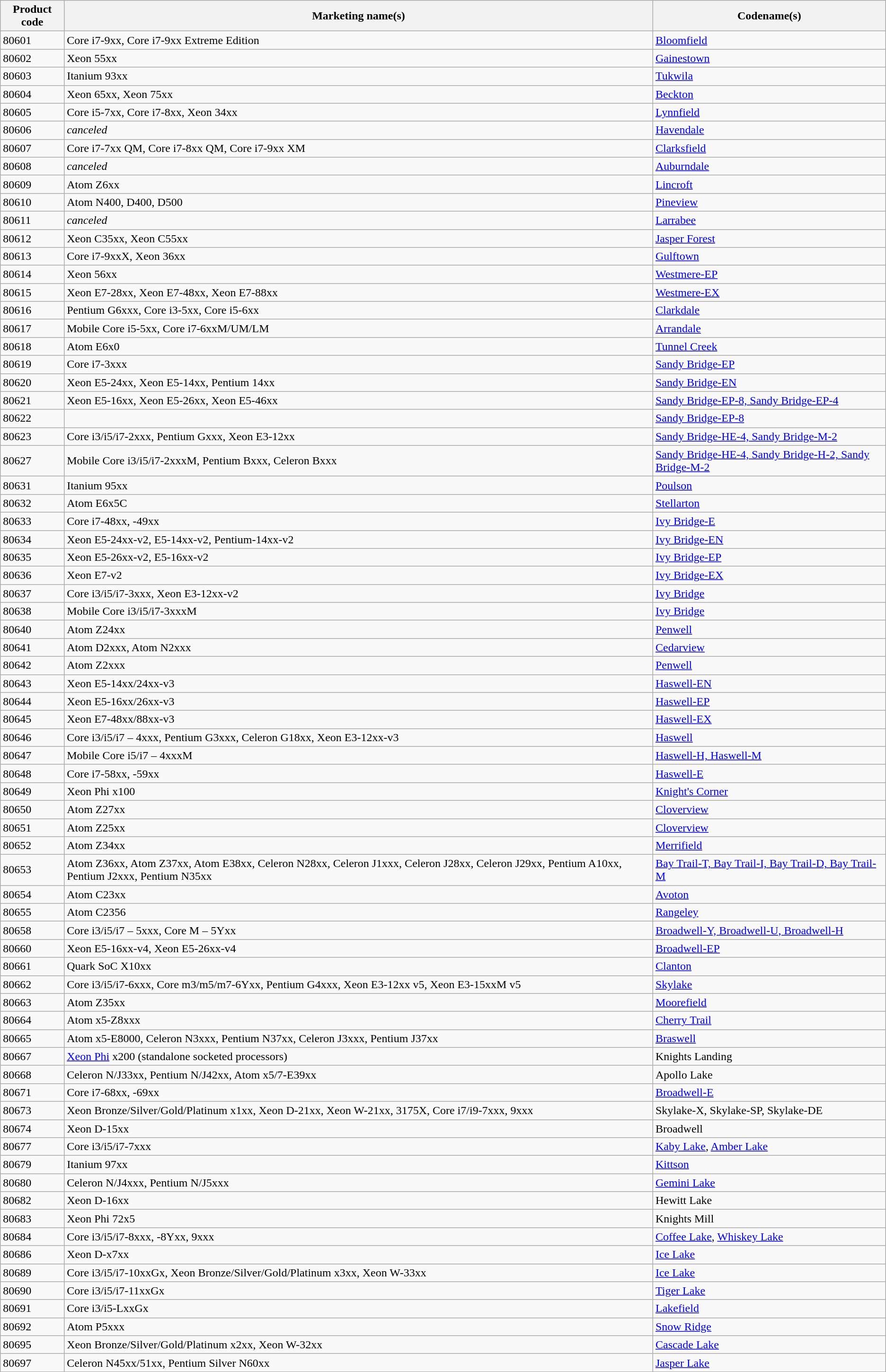<table class="wikitable">
<tr>
<th>Product code</th>
<th>Marketing name(s)</th>
<th>Codename(s)</th>
</tr>
<tr>
<td>80601</td>
<td>Core i7-9xx, Core i7-9xx Extreme Edition</td>
<td><a href='#'>Bloomfield</a></td>
</tr>
<tr>
<td>80602</td>
<td>Xeon 55xx</td>
<td><a href='#'>Gainestown</a></td>
</tr>
<tr>
<td>80603</td>
<td>Itanium 93xx</td>
<td><a href='#'>Tukwila</a></td>
</tr>
<tr>
<td>80604</td>
<td>Xeon 65xx, Xeon 75xx</td>
<td><a href='#'>Beckton</a></td>
</tr>
<tr>
<td>80605</td>
<td>Core i5-7xx, Core i7-8xx, Xeon 34xx</td>
<td><a href='#'>Lynnfield</a></td>
</tr>
<tr>
<td>80606</td>
<td><em>canceled</em></td>
<td><a href='#'>Havendale</a></td>
</tr>
<tr>
<td>80607</td>
<td>Core i7-7xx QM, Core i7-8xx QM, Core i7-9xx XM</td>
<td><a href='#'>Clarksfield</a></td>
</tr>
<tr>
<td>80608</td>
<td><em>canceled</em></td>
<td><a href='#'>Auburndale</a></td>
</tr>
<tr>
<td>80609</td>
<td>Atom Z6xx</td>
<td><a href='#'>Lincroft</a></td>
</tr>
<tr>
<td>80610</td>
<td>Atom N400, D400, D500</td>
<td><a href='#'>Pineview</a></td>
</tr>
<tr>
<td>80611</td>
<td><em>canceled</em></td>
<td><a href='#'>Larrabee</a></td>
</tr>
<tr>
<td>80612</td>
<td>Xeon C35xx, Xeon C55xx</td>
<td><a href='#'>Jasper Forest</a></td>
</tr>
<tr>
<td>80613</td>
<td>Core i7-9xxX, Xeon 36xx</td>
<td><a href='#'>Gulftown</a></td>
</tr>
<tr>
<td>80614</td>
<td>Xeon 56xx</td>
<td><a href='#'>Westmere-EP</a></td>
</tr>
<tr>
<td>80615</td>
<td>Xeon E7-28xx, Xeon E7-48xx, Xeon E7-88xx</td>
<td><a href='#'>Westmere-EX</a></td>
</tr>
<tr>
<td>80616</td>
<td>Pentium G6xxx, Core i3-5xx, Core i5-6xx</td>
<td><a href='#'>Clarkdale</a></td>
</tr>
<tr>
<td>80617</td>
<td>Mobile Core i5-5xx, Core i7-6xxM/UM/LM</td>
<td><a href='#'>Arrandale</a></td>
</tr>
<tr>
<td>80618</td>
<td>Atom E6x0</td>
<td><a href='#'>Tunnel Creek</a></td>
</tr>
<tr>
<td>80619</td>
<td>Core i7-3xxx</td>
<td><a href='#'>Sandy Bridge-EP</a></td>
</tr>
<tr>
<td>80620</td>
<td>Xeon E5-24xx, Xeon E5-14xx, Pentium 14xx</td>
<td><a href='#'>Sandy Bridge-EN</a></td>
</tr>
<tr>
<td>80621</td>
<td>Xeon E5-16xx, Xeon E5-26xx, Xeon E5-46xx</td>
<td><a href='#'>Sandy Bridge-EP-8, Sandy Bridge-EP-4</a></td>
</tr>
<tr>
<td>80622</td>
<td></td>
<td><a href='#'>Sandy Bridge-EP-8</a></td>
</tr>
<tr>
<td>80623</td>
<td>Core i3/i5/i7-2xxx, Pentium Gxxx, Xeon E3-12xx</td>
<td><a href='#'>Sandy Bridge-HE-4, Sandy Bridge-M-2</a></td>
</tr>
<tr>
<td>80627</td>
<td>Mobile Core i3/i5/i7-2xxxM, Pentium Bxxx, Celeron Bxxx</td>
<td><a href='#'>Sandy Bridge-HE-4, Sandy Bridge-H-2, Sandy Bridge-M-2</a></td>
</tr>
<tr>
<td>80631</td>
<td>Itanium 95xx</td>
<td><a href='#'>Poulson</a></td>
</tr>
<tr>
<td>80632</td>
<td>Atom E6x5C</td>
<td><a href='#'>Stellarton</a></td>
</tr>
<tr>
<td>80633</td>
<td>Core i7-48xx, -49xx</td>
<td><a href='#'>Ivy Bridge-E</a></td>
</tr>
<tr>
<td>80634</td>
<td>Xeon E5-24xx-v2, E5-14xx-v2, Pentium-14xx-v2</td>
<td><a href='#'>Ivy Bridge-EN</a></td>
</tr>
<tr>
<td>80635</td>
<td>Xeon E5-26xx-v2, E5-16xx-v2</td>
<td><a href='#'>Ivy Bridge-EP</a></td>
</tr>
<tr>
<td>80636</td>
<td>Xeon E7-v2</td>
<td><a href='#'>Ivy Bridge-EX</a></td>
</tr>
<tr>
<td>80637</td>
<td>Core i3/i5/i7-3xxx, Xeon E3-12xx-v2</td>
<td><a href='#'>Ivy Bridge</a></td>
</tr>
<tr>
<td>80638</td>
<td>Mobile Core i3/i5/i7-3xxxM</td>
<td><a href='#'>Ivy Bridge</a></td>
</tr>
<tr>
<td>80640</td>
<td>Atom Z24xx</td>
<td><a href='#'>Penwell</a></td>
</tr>
<tr>
<td>80641</td>
<td>Atom D2xxx, Atom N2xxx</td>
<td><a href='#'>Cedarview</a></td>
</tr>
<tr>
<td>80642</td>
<td>Atom Z2xxx</td>
<td><a href='#'>Penwell</a></td>
</tr>
<tr>
<td>80643</td>
<td>Xeon E5-14xx/24xx-v3</td>
<td><a href='#'>Haswell-EN</a></td>
</tr>
<tr>
<td>80644</td>
<td>Xeon E5-16xx/26xx-v3</td>
<td><a href='#'>Haswell-EP</a></td>
</tr>
<tr>
<td>80645</td>
<td>Xeon E7-48xx/88xx-v3</td>
<td><a href='#'>Haswell-EX</a></td>
</tr>
<tr>
<td>80646</td>
<td>Core i3/i5/i7 – 4xxx, Pentium G3xxx, Celeron G18xx, Xeon E3-12xx-v3</td>
<td><a href='#'>Haswell</a></td>
</tr>
<tr>
<td>80647</td>
<td>Mobile Core i5/i7 – 4xxxM</td>
<td><a href='#'>Haswell-H, Haswell-M</a></td>
</tr>
<tr>
<td>80648</td>
<td>Core i7-58xx, -59xx</td>
<td><a href='#'>Haswell-E</a></td>
</tr>
<tr>
<td>80649</td>
<td>Xeon Phi x100</td>
<td><a href='#'>Knight's Corner</a></td>
</tr>
<tr>
<td>80650</td>
<td>Atom Z27xx</td>
<td><a href='#'>Cloverview</a></td>
</tr>
<tr>
<td>80651</td>
<td>Atom Z25xx</td>
<td><a href='#'>Cloverview</a></td>
</tr>
<tr>
<td>80652</td>
<td>Atom Z34xx</td>
<td><a href='#'>Merrifield</a></td>
</tr>
<tr>
<td>80653</td>
<td>Atom Z36xx, Atom Z37xx, Atom E38xx, Celeron N28xx, Celeron J1xxx, Celeron J28xx, Celeron J29xx, Pentium A10xx, Pentium J2xxx, Pentium N35xx</td>
<td><a href='#'>Bay Trail-T, Bay Trail-I, Bay Trail-D, Bay Trail-M</a></td>
</tr>
<tr>
<td>80654</td>
<td>Atom C23xx</td>
<td><a href='#'>Avoton</a></td>
</tr>
<tr>
<td>80655</td>
<td>Atom C2356</td>
<td><a href='#'>Rangeley</a></td>
</tr>
<tr>
<td>80658</td>
<td>Core i3/i5/i7 – 5xxx, Core M – 5Yxx</td>
<td><a href='#'>Broadwell-Y, Broadwell-U, Broadwell-H</a></td>
</tr>
<tr>
<td>80660</td>
<td>Xeon E5-16xx-v4, Xeon E5-26xx-v4</td>
<td><a href='#'>Broadwell-EP</a></td>
</tr>
<tr>
<td>80661</td>
<td>Quark SoC X10xx</td>
<td><a href='#'>Clanton</a></td>
</tr>
<tr>
<td>80662</td>
<td>Core i3/i5/i7-6xxx, Core m3/m5/m7-6Yxx, Pentium G4xxx, Xeon E3-12xx v5, Xeon E3-15xxM v5</td>
<td><a href='#'>Skylake</a></td>
</tr>
<tr>
<td>80663</td>
<td>Atom Z35xx</td>
<td><a href='#'>Moorefield</a></td>
</tr>
<tr>
<td>80664</td>
<td>Atom x5-Z8xxx</td>
<td><a href='#'>Cherry Trail</a></td>
</tr>
<tr>
<td>80665</td>
<td>Atom x5-E8000, Celeron N3xxx, Pentium N37xx, Celeron J3xxx, Pentium J37xx</td>
<td><a href='#'>Braswell</a></td>
</tr>
<tr>
<td>80667</td>
<td><a href='#'>Xeon Phi</a> x200 (standalone socketed processors)</td>
<td>Knights Landing</td>
</tr>
<tr>
<td>80668</td>
<td>Celeron N/J33xx, Pentium N/J42xx, Atom x5/7-E39xx</td>
<td>Apollo Lake</td>
</tr>
<tr>
<td>80671</td>
<td>Core i7-68xx, -69xx</td>
<td><a href='#'>Broadwell-E</a></td>
</tr>
<tr>
<td>80673</td>
<td>Xeon Bronze/Silver/Gold/Platinum x1xx, Xeon D-21xx, Xeon W-21xx, 3175X, Core i7/i9-7xxx, 9xxx</td>
<td>Skylake-X, Skylake-SP, Skylake-DE</td>
</tr>
<tr>
<td>80674</td>
<td>Xeon D-15xx</td>
<td>Broadwell</td>
</tr>
<tr>
<td>80677</td>
<td>Core i3/i5/i7-7xxx</td>
<td><a href='#'>Kaby Lake</a>, <a href='#'>Amber Lake</a></td>
</tr>
<tr>
<td>80679</td>
<td>Itanium 97xx</td>
<td><a href='#'>Kittson</a></td>
</tr>
<tr>
<td>80680</td>
<td>Celeron N/J4xxx, Pentium N/J5xxx</td>
<td><a href='#'>Gemini Lake</a></td>
</tr>
<tr>
<td>80682</td>
<td>Xeon D-16xx</td>
<td>Hewitt Lake</td>
</tr>
<tr>
<td>80683</td>
<td>Xeon Phi 72x5</td>
<td>Knights Mill</td>
</tr>
<tr>
<td>80684</td>
<td>Core i3/i5/i7-8xxx, -8Yxx, 9xxx</td>
<td><a href='#'>Coffee Lake</a>, <a href='#'>Whiskey Lake</a></td>
</tr>
<tr>
<td>80686</td>
<td>Xeon D-x7xx</td>
<td><a href='#'>Ice Lake</a></td>
</tr>
<tr>
<td>80689</td>
<td>Core i3/i5/i7-10xxGx, Xeon Bronze/Silver/Gold/Platinum x3xx, Xeon W-33xx</td>
<td><a href='#'>Ice Lake</a></td>
</tr>
<tr>
<td>80690</td>
<td>Core i3/i5/i7-11xxGx</td>
<td><a href='#'>Tiger Lake</a></td>
</tr>
<tr>
<td>80691</td>
<td>Core i3/i5-LxxGx</td>
<td><a href='#'>Lakefield</a></td>
</tr>
<tr>
<td>80692</td>
<td>Atom P5xxx</td>
<td><a href='#'>Snow Ridge</a></td>
</tr>
<tr>
<td>80695</td>
<td>Xeon Bronze/Silver/Gold/Platinum x2xx, Xeon W-32xx</td>
<td><a href='#'>Cascade Lake</a></td>
</tr>
<tr>
<td>80697</td>
<td>Celeron N45xx/51xx, Pentium Silver N60xx</td>
<td><a href='#'>Jasper Lake</a></td>
</tr>
</table>
